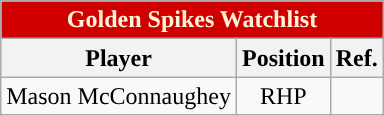<table class="wikitable" style="text-align:center">
<tr>
<td colspan="3" style= "background: #d00000; color:#fdf2d9"><strong>Golden Spikes Watchlist</strong></td>
</tr>
<tr>
<th>Player</th>
<th>Position</th>
<th>Ref.</th>
</tr>
<tr align="center">
<td>Mason McConnaughey</td>
<td>RHP</td>
<td></td>
</tr>
</table>
